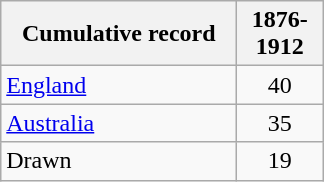<table class="wikitable" style="text-align:center;">
<tr>
<th width="150">Cumulative record</th>
<th width="50">1876-1912</th>
</tr>
<tr>
<td style="text-align:left;"><a href='#'>England</a></td>
<td>40</td>
</tr>
<tr>
<td style="text-align:left;"><a href='#'>Australia</a></td>
<td>35</td>
</tr>
<tr>
<td style="text-align:left;">Drawn</td>
<td>19</td>
</tr>
</table>
